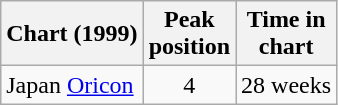<table class="wikitable">
<tr>
<th>Chart (1999)</th>
<th>Peak<br>position</th>
<th>Time in<br>chart</th>
</tr>
<tr>
<td>Japan <a href='#'>Oricon</a></td>
<td align="center">4</td>
<td>28 weeks</td>
</tr>
</table>
